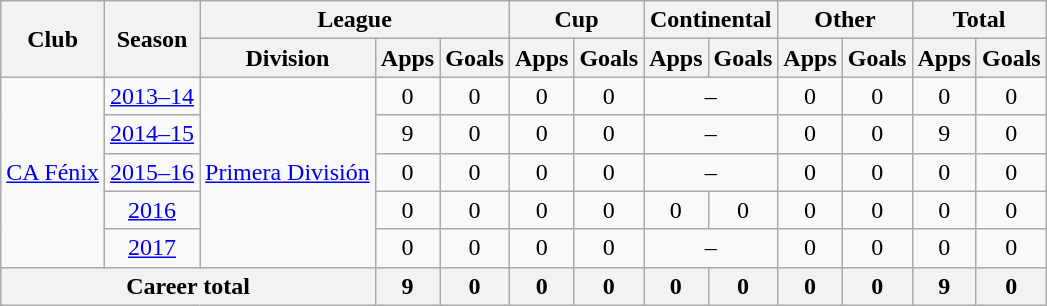<table class="wikitable" style="text-align: center">
<tr>
<th rowspan="2">Club</th>
<th rowspan="2">Season</th>
<th colspan="3">League</th>
<th colspan="2">Cup</th>
<th colspan="2">Continental</th>
<th colspan="2">Other</th>
<th colspan="2">Total</th>
</tr>
<tr>
<th>Division</th>
<th>Apps</th>
<th>Goals</th>
<th>Apps</th>
<th>Goals</th>
<th>Apps</th>
<th>Goals</th>
<th>Apps</th>
<th>Goals</th>
<th>Apps</th>
<th>Goals</th>
</tr>
<tr>
<td rowspan="5"><a href='#'>CA Fénix</a></td>
<td><a href='#'>2013–14</a></td>
<td rowspan="5"><a href='#'>Primera División</a></td>
<td>0</td>
<td>0</td>
<td>0</td>
<td>0</td>
<td colspan="2">–</td>
<td>0</td>
<td>0</td>
<td>0</td>
<td>0</td>
</tr>
<tr>
<td><a href='#'>2014–15</a></td>
<td>9</td>
<td>0</td>
<td>0</td>
<td>0</td>
<td colspan="2">–</td>
<td>0</td>
<td>0</td>
<td>9</td>
<td>0</td>
</tr>
<tr>
<td><a href='#'>2015–16</a></td>
<td>0</td>
<td>0</td>
<td>0</td>
<td>0</td>
<td colspan="2">–</td>
<td>0</td>
<td>0</td>
<td>0</td>
<td>0</td>
</tr>
<tr>
<td><a href='#'>2016</a></td>
<td>0</td>
<td>0</td>
<td>0</td>
<td>0</td>
<td>0</td>
<td>0</td>
<td>0</td>
<td>0</td>
<td>0</td>
<td>0</td>
</tr>
<tr>
<td><a href='#'>2017</a></td>
<td>0</td>
<td>0</td>
<td>0</td>
<td>0</td>
<td colspan="2">–</td>
<td>0</td>
<td>0</td>
<td>0</td>
<td>0</td>
</tr>
<tr>
<th colspan="3"><strong>Career total</strong></th>
<th>9</th>
<th>0</th>
<th>0</th>
<th>0</th>
<th>0</th>
<th>0</th>
<th>0</th>
<th>0</th>
<th>9</th>
<th>0</th>
</tr>
</table>
